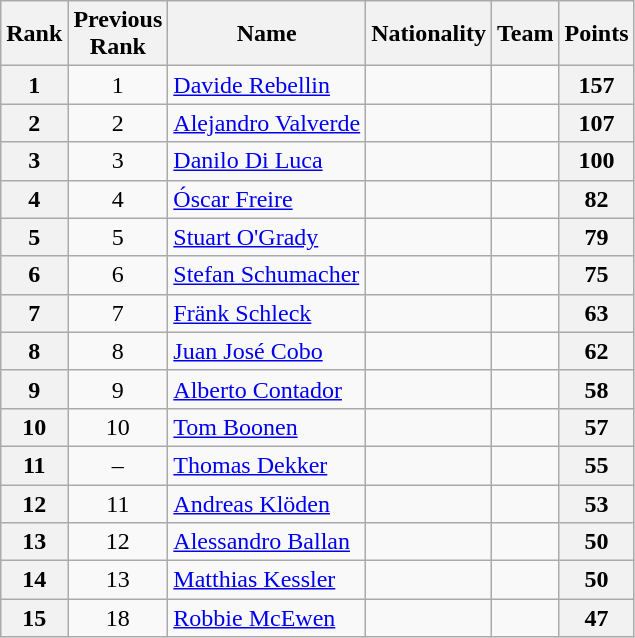<table class="wikitable">
<tr>
<th>Rank</th>
<th>Previous<br>Rank</th>
<th>Name</th>
<th>Nationality</th>
<th>Team</th>
<th>Points</th>
</tr>
<tr>
<th>1</th>
<td align="center">1</td>
<td><a href='#'>Davide Rebellin</a></td>
<td></td>
<td></td>
<th>157</th>
</tr>
<tr>
<th>2</th>
<td align="center">2</td>
<td><a href='#'>Alejandro Valverde</a></td>
<td></td>
<td></td>
<th>107</th>
</tr>
<tr>
<th>3</th>
<td align="center">3</td>
<td><a href='#'>Danilo Di Luca</a></td>
<td></td>
<td></td>
<th>100</th>
</tr>
<tr>
<th>4</th>
<td align="center">4</td>
<td><a href='#'>Óscar Freire</a></td>
<td></td>
<td></td>
<th>82</th>
</tr>
<tr>
<th>5</th>
<td align="center">5</td>
<td><a href='#'>Stuart O'Grady</a></td>
<td></td>
<td></td>
<th>79</th>
</tr>
<tr>
<th>6</th>
<td align="center">6</td>
<td><a href='#'>Stefan Schumacher</a></td>
<td></td>
<td></td>
<th>75</th>
</tr>
<tr>
<th>7</th>
<td align="center">7</td>
<td><a href='#'>Fränk Schleck</a></td>
<td></td>
<td></td>
<th>63</th>
</tr>
<tr>
<th>8</th>
<td align="center">8</td>
<td><a href='#'>Juan José Cobo</a></td>
<td></td>
<td></td>
<th>62</th>
</tr>
<tr>
<th>9</th>
<td align="center">9</td>
<td><a href='#'>Alberto Contador</a></td>
<td></td>
<td></td>
<th>58</th>
</tr>
<tr>
<th>10</th>
<td align="center">10</td>
<td><a href='#'>Tom Boonen</a></td>
<td></td>
<td></td>
<th>57</th>
</tr>
<tr>
<th>11</th>
<td align="center">–</td>
<td><a href='#'>Thomas Dekker</a></td>
<td></td>
<td></td>
<th>55</th>
</tr>
<tr>
<th>12</th>
<td align="center">11</td>
<td><a href='#'>Andreas Klöden</a></td>
<td></td>
<td></td>
<th>53</th>
</tr>
<tr>
<th>13</th>
<td align="center">12</td>
<td><a href='#'>Alessandro Ballan</a></td>
<td></td>
<td></td>
<th>50</th>
</tr>
<tr>
<th>14</th>
<td align="center">13</td>
<td><a href='#'>Matthias Kessler</a></td>
<td></td>
<td></td>
<th>50</th>
</tr>
<tr>
<th>15</th>
<td align="center">18</td>
<td><a href='#'>Robbie McEwen</a></td>
<td></td>
<td></td>
<th>47</th>
</tr>
</table>
